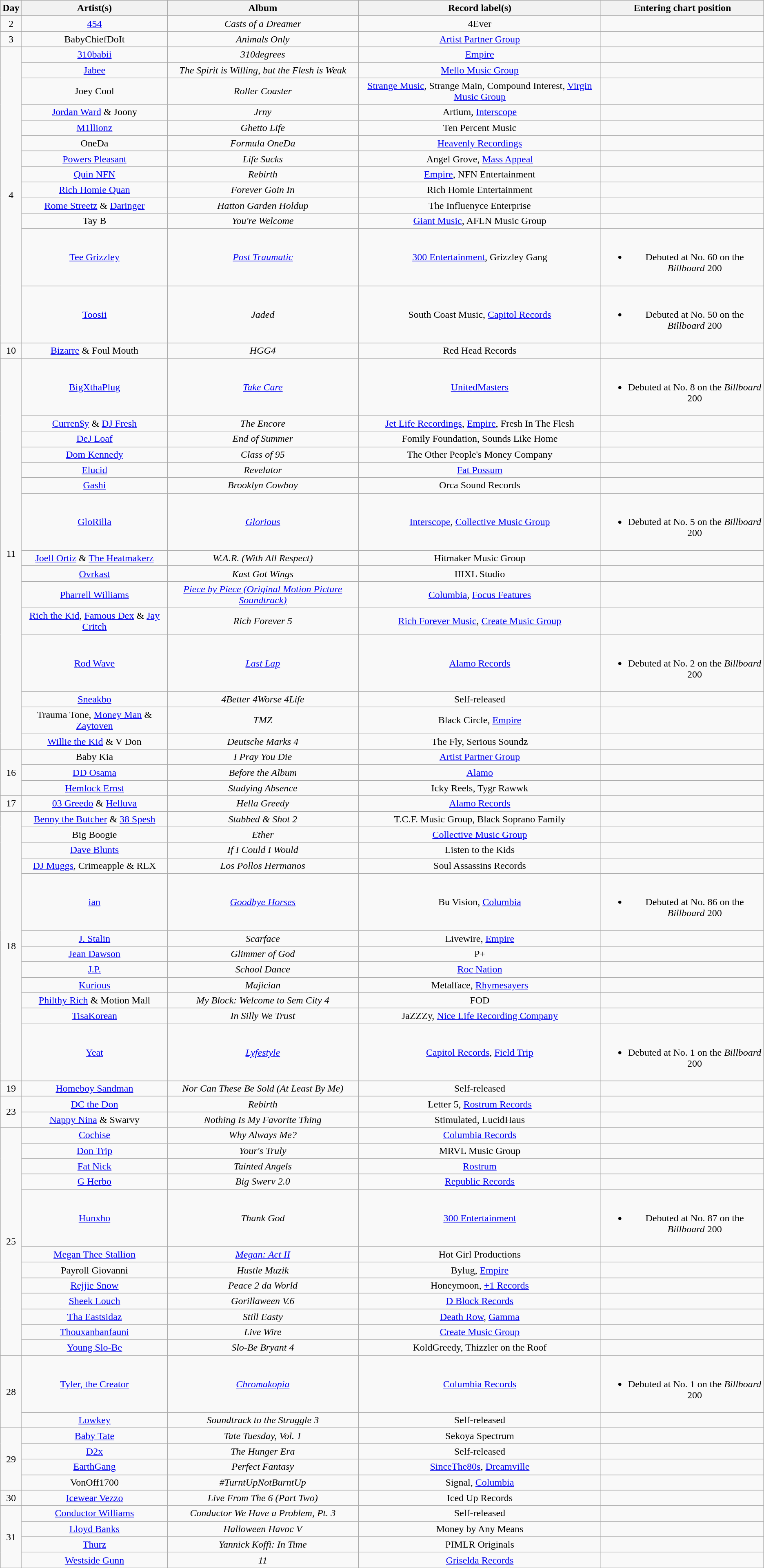<table class="wikitable" style="text-align:center;">
<tr>
<th scope="col">Day</th>
<th scope="col">Artist(s)</th>
<th scope="col">Album</th>
<th scope="col">Record label(s)</th>
<th scope="col">Entering chart position</th>
</tr>
<tr>
<td>2</td>
<td><a href='#'>454</a></td>
<td><em>Casts of a Dreamer</em></td>
<td>4Ever</td>
<td></td>
</tr>
<tr>
<td>3</td>
<td>BabyChiefDoIt</td>
<td><em>Animals Only</em></td>
<td><a href='#'>Artist Partner Group</a></td>
<td></td>
</tr>
<tr>
<td rowspan="13">4</td>
<td><a href='#'>310babii</a></td>
<td><em>310degrees</em></td>
<td><a href='#'>Empire</a></td>
<td></td>
</tr>
<tr>
<td><a href='#'>Jabee</a></td>
<td><em>The Spirit is Willing, but the Flesh is Weak</em></td>
<td><a href='#'>Mello Music Group</a></td>
<td></td>
</tr>
<tr>
<td>Joey Cool</td>
<td><em>Roller Coaster</em></td>
<td><a href='#'>Strange Music</a>, Strange Main, Compound Interest, <a href='#'>Virgin Music Group</a></td>
<td></td>
</tr>
<tr>
<td><a href='#'>Jordan Ward</a> & Joony</td>
<td><em>Jrny</em></td>
<td>Artium, <a href='#'>Interscope</a></td>
<td></td>
</tr>
<tr>
<td><a href='#'>M1llionz</a></td>
<td><em>Ghetto Life</em></td>
<td>Ten Percent Music</td>
<td></td>
</tr>
<tr>
<td>OneDa</td>
<td><em>Formula OneDa</em></td>
<td><a href='#'>Heavenly Recordings</a></td>
<td></td>
</tr>
<tr>
<td><a href='#'>Powers Pleasant</a></td>
<td><em>Life Sucks</em></td>
<td>Angel Grove, <a href='#'>Mass Appeal</a></td>
<td></td>
</tr>
<tr>
<td><a href='#'>Quin NFN</a></td>
<td><em>Rebirth</em></td>
<td><a href='#'>Empire</a>, NFN Entertainment</td>
<td></td>
</tr>
<tr>
<td><a href='#'>Rich Homie Quan</a></td>
<td><em>Forever Goin In</em></td>
<td>Rich Homie Entertainment</td>
<td></td>
</tr>
<tr>
<td><a href='#'>Rome Streetz</a> & <a href='#'>Daringer</a></td>
<td><em>Hatton Garden Holdup</em></td>
<td>The Influenyce Enterprise</td>
<td></td>
</tr>
<tr>
<td>Tay B</td>
<td><em>You're Welcome</em></td>
<td><a href='#'>Giant Music</a>, AFLN Music Group</td>
<td></td>
</tr>
<tr>
<td><a href='#'>Tee Grizzley</a></td>
<td><em><a href='#'>Post Traumatic</a></em></td>
<td><a href='#'>300 Entertainment</a>, Grizzley Gang</td>
<td><br><ul><li>Debuted at No. 60 on the <em>Billboard</em> 200</li></ul></td>
</tr>
<tr>
<td><a href='#'>Toosii</a></td>
<td><em>Jaded</em></td>
<td>South Coast Music, <a href='#'>Capitol Records</a></td>
<td><br><ul><li>Debuted at No. 50 on the <em>Billboard</em> 200</li></ul></td>
</tr>
<tr>
<td>10</td>
<td><a href='#'>Bizarre</a> & Foul Mouth</td>
<td><em>HGG4</em></td>
<td>Red Head Records</td>
<td></td>
</tr>
<tr>
<td rowspan="15">11</td>
<td><a href='#'>BigXthaPlug</a></td>
<td><em><a href='#'>Take Care</a></em></td>
<td><a href='#'>UnitedMasters</a></td>
<td><br><ul><li>Debuted at No. 8 on the <em>Billboard</em> 200</li></ul></td>
</tr>
<tr>
<td><a href='#'>Curren$y</a> & <a href='#'>DJ Fresh</a></td>
<td><em>The Encore</em></td>
<td><a href='#'>Jet Life Recordings</a>, <a href='#'>Empire</a>, Fresh In The Flesh</td>
<td></td>
</tr>
<tr>
<td><a href='#'>DeJ Loaf</a></td>
<td><em>End of Summer</em></td>
<td>Fomily Foundation, Sounds Like Home</td>
<td></td>
</tr>
<tr>
<td><a href='#'>Dom Kennedy</a></td>
<td><em>Class of 95</em></td>
<td>The Other People's Money Company</td>
<td></td>
</tr>
<tr>
<td><a href='#'>Elucid</a></td>
<td><em>Revelator</em></td>
<td><a href='#'>Fat Possum</a></td>
<td></td>
</tr>
<tr>
<td><a href='#'>Gashi</a></td>
<td><em>Brooklyn Cowboy</em></td>
<td>Orca Sound Records</td>
<td></td>
</tr>
<tr>
<td><a href='#'>GloRilla</a></td>
<td><em><a href='#'>Glorious</a></em></td>
<td><a href='#'>Interscope</a>, <a href='#'>Collective Music Group</a></td>
<td><br><ul><li>Debuted at No. 5 on the <em>Billboard</em> 200</li></ul></td>
</tr>
<tr>
<td><a href='#'>Joell Ortiz</a> & <a href='#'>The Heatmakerz</a></td>
<td><em>W.A.R. (With All Respect)</em></td>
<td>Hitmaker Music Group</td>
<td></td>
</tr>
<tr>
<td><a href='#'>Ovrkast</a></td>
<td><em>Kast Got Wings</em></td>
<td>IIIXL Studio</td>
<td></td>
</tr>
<tr>
<td><a href='#'>Pharrell Williams</a></td>
<td><em><a href='#'>Piece by Piece (Original Motion Picture Soundtrack)</a></em></td>
<td><a href='#'>Columbia</a>, <a href='#'>Focus Features</a></td>
<td></td>
</tr>
<tr>
<td><a href='#'>Rich the Kid</a>, <a href='#'>Famous Dex</a> & <a href='#'>Jay Critch</a></td>
<td><em>Rich Forever 5</em></td>
<td><a href='#'>Rich Forever Music</a>, <a href='#'>Create Music Group</a></td>
<td></td>
</tr>
<tr>
<td><a href='#'>Rod Wave</a></td>
<td><em><a href='#'>Last Lap</a></em></td>
<td><a href='#'>Alamo Records</a></td>
<td><br><ul><li>Debuted at No. 2 on the <em>Billboard</em> 200</li></ul></td>
</tr>
<tr>
<td><a href='#'>Sneakbo</a></td>
<td><em>4Better 4Worse 4Life</em></td>
<td>Self-released</td>
<td></td>
</tr>
<tr>
<td>Trauma Tone, <a href='#'>Money Man</a> & <a href='#'>Zaytoven</a></td>
<td><em>TMZ</em></td>
<td>Black Circle, <a href='#'>Empire</a></td>
<td></td>
</tr>
<tr>
<td><a href='#'>Willie the Kid</a> & V Don</td>
<td><em>Deutsche Marks 4</em></td>
<td>The Fly, Serious Soundz</td>
<td></td>
</tr>
<tr>
<td rowspan="3">16</td>
<td>Baby Kia</td>
<td><em>I Pray You Die</em></td>
<td><a href='#'>Artist Partner Group</a></td>
<td></td>
</tr>
<tr>
<td><a href='#'>DD Osama</a></td>
<td><em>Before the Album</em></td>
<td><a href='#'>Alamo</a></td>
<td></td>
</tr>
<tr>
<td><a href='#'>Hemlock Ernst</a></td>
<td><em>Studying Absence</em></td>
<td>Icky Reels, Tygr Rawwk</td>
<td></td>
</tr>
<tr>
<td>17</td>
<td><a href='#'>03 Greedo</a> & <a href='#'>Helluva</a></td>
<td><em>Hella Greedy</em></td>
<td><a href='#'>Alamo Records</a></td>
<td></td>
</tr>
<tr>
<td rowspan="12">18</td>
<td><a href='#'>Benny the Butcher</a> & <a href='#'>38 Spesh</a></td>
<td><em>Stabbed & Shot 2</em></td>
<td>T.C.F. Music Group, Black Soprano Family</td>
<td></td>
</tr>
<tr>
<td>Big Boogie</td>
<td><em>Ether</em></td>
<td><a href='#'>Collective Music Group</a></td>
<td></td>
</tr>
<tr>
<td><a href='#'>Dave Blunts</a></td>
<td><em>If I Could I Would</em></td>
<td>Listen to the Kids</td>
<td></td>
</tr>
<tr>
<td><a href='#'>DJ Muggs</a>, Crimeapple & RLX</td>
<td><em>Los Pollos Hermanos</em></td>
<td>Soul Assassins Records</td>
<td></td>
</tr>
<tr>
<td><a href='#'>ian</a></td>
<td><em><a href='#'>Goodbye Horses</a></em></td>
<td>Bu Vision, <a href='#'>Columbia</a></td>
<td><br><ul><li>Debuted at No. 86 on the <em>Billboard</em> 200</li></ul></td>
</tr>
<tr>
<td><a href='#'>J. Stalin</a></td>
<td><em>Scarface</em></td>
<td>Livewire, <a href='#'>Empire</a></td>
<td></td>
</tr>
<tr>
<td><a href='#'>Jean Dawson</a></td>
<td><em>Glimmer of God</em></td>
<td>P+</td>
<td></td>
</tr>
<tr>
<td><a href='#'>J.P.</a></td>
<td><em>School Dance</em></td>
<td><a href='#'>Roc Nation</a></td>
<td></td>
</tr>
<tr>
<td><a href='#'>Kurious</a></td>
<td><em>Majician</em></td>
<td>Metalface, <a href='#'>Rhymesayers</a></td>
<td></td>
</tr>
<tr>
<td><a href='#'>Philthy Rich</a> & Motion Mall</td>
<td><em>My Block: Welcome to Sem City 4</em></td>
<td>FOD</td>
<td></td>
</tr>
<tr>
<td><a href='#'>TisaKorean</a></td>
<td><em>In Silly We Trust</em></td>
<td>JaZZZy, <a href='#'>Nice Life Recording Company</a></td>
<td></td>
</tr>
<tr>
<td><a href='#'>Yeat</a></td>
<td><em><a href='#'>Lyfestyle</a></em></td>
<td><a href='#'>Capitol Records</a>, <a href='#'>Field Trip</a></td>
<td><br><ul><li>Debuted at No. 1 on the <em>Billboard</em> 200</li></ul></td>
</tr>
<tr>
<td>19</td>
<td><a href='#'>Homeboy Sandman</a></td>
<td><em>Nor Can These Be Sold (At Least By Me)</em></td>
<td>Self-released</td>
<td></td>
</tr>
<tr>
<td rowspan="2">23</td>
<td><a href='#'>DC the Don</a></td>
<td><em>Rebirth</em></td>
<td>Letter 5, <a href='#'>Rostrum Records</a></td>
<td></td>
</tr>
<tr>
<td><a href='#'>Nappy Nina</a> & Swarvy</td>
<td><em>Nothing Is My Favorite Thing</em></td>
<td>Stimulated, LucidHaus</td>
<td></td>
</tr>
<tr>
<td rowspan="12">25</td>
<td><a href='#'>Cochise</a></td>
<td><em>Why Always Me?</em></td>
<td><a href='#'>Columbia Records</a></td>
<td></td>
</tr>
<tr>
<td><a href='#'>Don Trip</a></td>
<td><em>Your's Truly</em></td>
<td>MRVL Music Group</td>
<td></td>
</tr>
<tr>
<td><a href='#'>Fat Nick</a></td>
<td><em>Tainted Angels</em></td>
<td><a href='#'>Rostrum</a></td>
<td></td>
</tr>
<tr>
<td><a href='#'>G Herbo</a></td>
<td><em>Big Swerv 2.0</em></td>
<td><a href='#'>Republic Records</a></td>
<td></td>
</tr>
<tr>
<td><a href='#'>Hunxho</a></td>
<td><em>Thank God</em></td>
<td><a href='#'>300 Entertainment</a></td>
<td><br><ul><li>Debuted at No. 87 on the <em>Billboard</em> 200</li></ul></td>
</tr>
<tr>
<td><a href='#'>Megan Thee Stallion</a></td>
<td><em><a href='#'>Megan: Act II</a></em></td>
<td>Hot Girl Productions</td>
<td></td>
</tr>
<tr>
<td>Payroll Giovanni</td>
<td><em>Hustle Muzik</em></td>
<td>Bylug, <a href='#'>Empire</a></td>
<td></td>
</tr>
<tr>
<td><a href='#'>Rejjie Snow</a></td>
<td><em>Peace 2 da World</em></td>
<td>Honeymoon, <a href='#'>+1 Records</a></td>
<td></td>
</tr>
<tr>
<td><a href='#'>Sheek Louch</a></td>
<td><em>Gorillaween V.6</em></td>
<td><a href='#'>D Block Records</a></td>
<td></td>
</tr>
<tr>
<td><a href='#'>Tha Eastsidaz</a></td>
<td><em>Still Easty</em></td>
<td><a href='#'>Death Row</a>, <a href='#'>Gamma</a></td>
<td></td>
</tr>
<tr>
<td><a href='#'>Thouxanbanfauni</a></td>
<td><em>Live Wire</em></td>
<td><a href='#'>Create Music Group</a></td>
<td></td>
</tr>
<tr>
<td><a href='#'>Young Slo-Be</a></td>
<td><em>Slo-Be Bryant 4</em></td>
<td>KoldGreedy, Thizzler on the Roof</td>
<td></td>
</tr>
<tr>
<td rowspan="2">28</td>
<td><a href='#'>Tyler, the Creator</a></td>
<td><em><a href='#'>Chromakopia</a></em></td>
<td><a href='#'>Columbia Records</a></td>
<td><br><ul><li>Debuted at No. 1 on the <em>Billboard</em> 200</li></ul></td>
</tr>
<tr>
<td><a href='#'>Lowkey</a></td>
<td><em>Soundtrack to the Struggle 3</em></td>
<td>Self-released</td>
</tr>
<tr>
<td rowspan="4">29</td>
<td><a href='#'>Baby Tate</a></td>
<td><em>Tate Tuesday, Vol. 1</em></td>
<td>Sekoya Spectrum</td>
<td></td>
</tr>
<tr>
<td><a href='#'>D2x</a></td>
<td><em>The Hunger Era</em></td>
<td>Self-released</td>
<td></td>
</tr>
<tr>
<td><a href='#'>EarthGang</a></td>
<td><em>Perfect Fantasy</em></td>
<td><a href='#'>SinceThe80s</a>, <a href='#'>Dreamville</a></td>
<td></td>
</tr>
<tr>
<td>VonOff1700</td>
<td><em>#TurntUpNotBurntUp</em></td>
<td>Signal, <a href='#'>Columbia</a></td>
<td></td>
</tr>
<tr>
<td>30</td>
<td><a href='#'>Icewear Vezzo</a></td>
<td><em>Live From The 6 (Part Two)</em></td>
<td>Iced Up Records</td>
<td></td>
</tr>
<tr>
<td rowspan="4">31</td>
<td><a href='#'>Conductor Williams</a></td>
<td><em>Conductor We Have a Problem, Pt. 3</em></td>
<td>Self-released</td>
<td></td>
</tr>
<tr>
<td><a href='#'>Lloyd Banks</a></td>
<td><em>Halloween Havoc V</em></td>
<td>Money by Any Means</td>
<td></td>
</tr>
<tr>
<td><a href='#'>Thurz</a></td>
<td><em>Yannick Koffi: In Time</em></td>
<td>PIMLR Originals</td>
<td></td>
</tr>
<tr>
<td><a href='#'>Westside Gunn</a></td>
<td><em>11</em></td>
<td><a href='#'>Griselda Records</a></td>
<td></td>
</tr>
</table>
